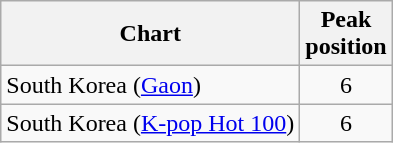<table class="wikitable sortable">
<tr>
<th>Chart</th>
<th>Peak<br>position</th>
</tr>
<tr>
<td>South Korea (<a href='#'>Gaon</a>)</td>
<td align="center">6</td>
</tr>
<tr>
<td>South Korea (<a href='#'>K-pop Hot 100</a>)</td>
<td style="text-align:center;">6</td>
</tr>
</table>
